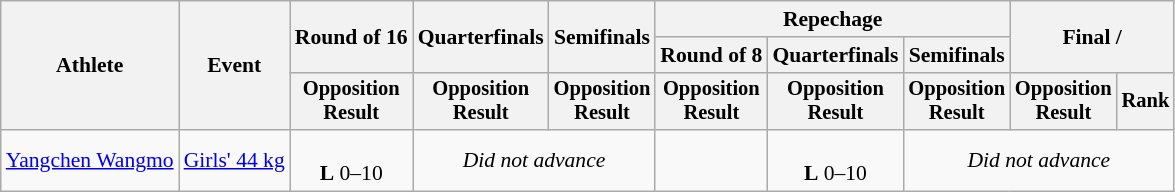<table class=wikitable style="text-align:center; font-size:90%">
<tr>
<th rowspan="3">Athlete</th>
<th rowspan="3">Event</th>
<th rowspan="2">Round of 16</th>
<th rowspan="2">Quarterfinals</th>
<th rowspan="2">Semifinals</th>
<th colspan="3">Repechage</th>
<th rowspan="2" colspan="2">Final / </th>
</tr>
<tr>
<th>Round of 8</th>
<th>Quarterfinals</th>
<th>Semifinals</th>
</tr>
<tr style="font-size:95%">
<th>Opposition<br>Result</th>
<th>Opposition<br>Result</th>
<th>Opposition<br>Result</th>
<th>Opposition<br>Result</th>
<th>Opposition<br>Result</th>
<th>Opposition<br>Result</th>
<th>Opposition<br>Result</th>
<th>Rank</th>
</tr>
<tr>
<td align=left><a href='#'>Yangchen Wangmo</a></td>
<td align=left><a href='#'>Girls' 44 kg</a></td>
<td><br><strong>L</strong> 0–10</td>
<td Colspan=2><em>Did not advance</em></td>
<td></td>
<td><br><strong>L</strong> 0–10</td>
<td Colspan=3><em>Did not advance</em></td>
</tr>
</table>
